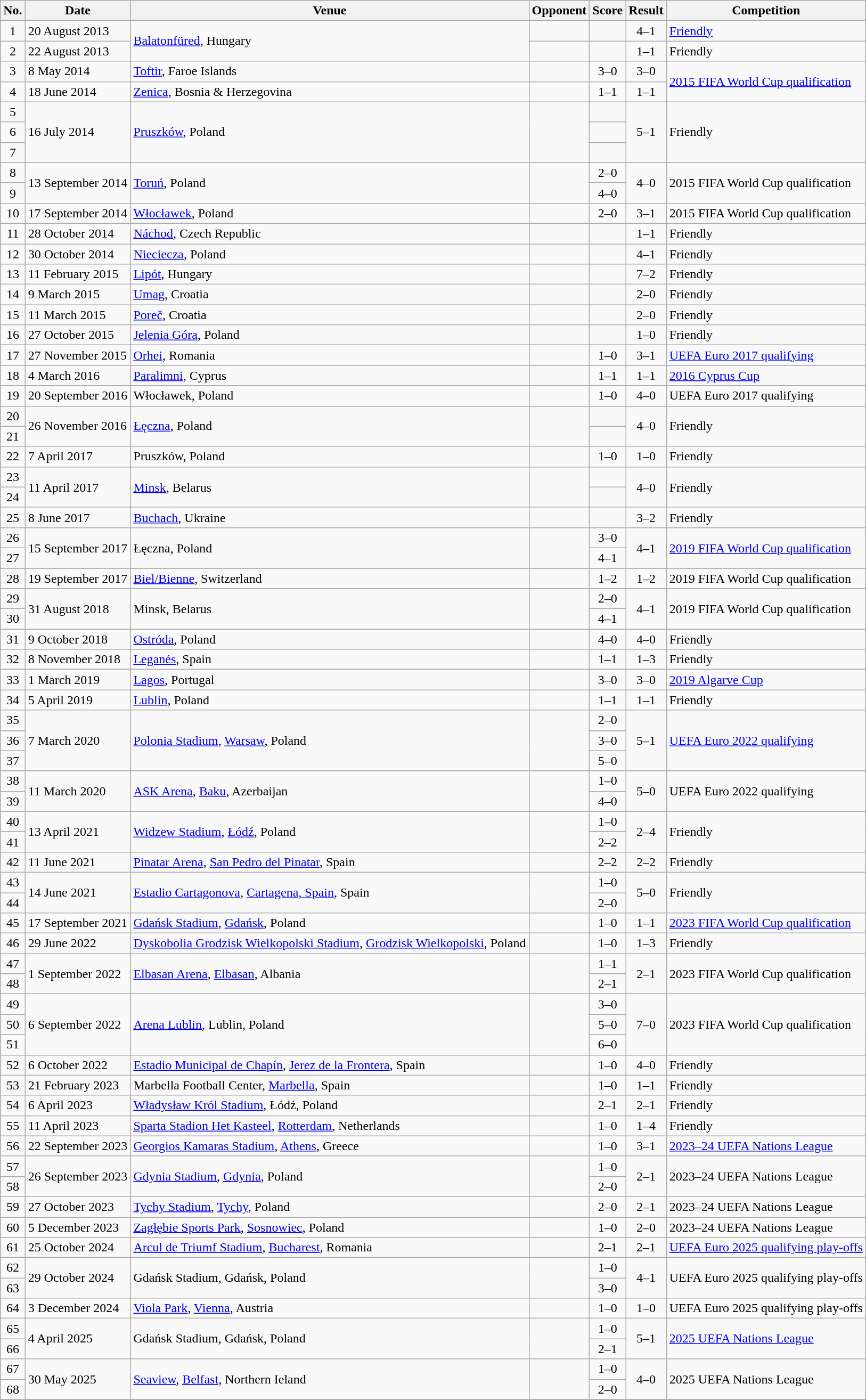<table class="wikitable sortable">
<tr>
<th scope="col">No.</th>
<th scope="col">Date</th>
<th scope="col">Venue</th>
<th scope="col">Opponent</th>
<th scope="col">Score</th>
<th scope="col">Result</th>
<th scope="col">Competition</th>
</tr>
<tr>
<td align="center">1</td>
<td>20 August 2013</td>
<td rowspan=2><a href='#'>Balatonfüred</a>, Hungary</td>
<td></td>
<td></td>
<td align=center>4–1</td>
<td><a href='#'>Friendly</a></td>
</tr>
<tr>
<td align="center">2</td>
<td>22 August 2013</td>
<td></td>
<td></td>
<td align="center">1–1</td>
<td>Friendly</td>
</tr>
<tr>
<td align="center">3</td>
<td>8 May 2014</td>
<td><a href='#'>Toftir</a>, Faroe Islands</td>
<td></td>
<td align=center>3–0</td>
<td align=center>3–0</td>
<td rowspan=2><a href='#'>2015 FIFA World Cup qualification</a></td>
</tr>
<tr>
<td align="center">4</td>
<td>18 June 2014</td>
<td><a href='#'>Zenica</a>, Bosnia & Herzegovina</td>
<td></td>
<td align=center>1–1</td>
<td align=center>1–1</td>
</tr>
<tr>
<td align="center">5</td>
<td rowspan="3">16 July 2014</td>
<td rowspan="3"><a href='#'>Pruszków</a>, Poland</td>
<td rowspan="3"></td>
<td></td>
<td rowspan="3" align="center">5–1</td>
<td rowspan="3">Friendly</td>
</tr>
<tr>
<td align="center">6</td>
<td></td>
</tr>
<tr>
<td align="center">7</td>
<td></td>
</tr>
<tr>
<td align="center">8</td>
<td rowspan=2>13 September 2014</td>
<td rowspan=2><a href='#'>Toruń</a>, Poland</td>
<td rowspan=2></td>
<td align=center>2–0</td>
<td rowspan=2 align=center>4–0</td>
<td rowspan=2>2015 FIFA World Cup qualification</td>
</tr>
<tr>
<td align="center">9</td>
<td align=center>4–0</td>
</tr>
<tr>
<td align="center">10</td>
<td>17 September 2014</td>
<td><a href='#'>Włocławek</a>, Poland</td>
<td></td>
<td align=center>2–0</td>
<td align=center>3–1</td>
<td>2015 FIFA World Cup qualification</td>
</tr>
<tr>
<td align="center">11</td>
<td>28 October 2014</td>
<td><a href='#'>Náchod</a>, Czech Republic</td>
<td></td>
<td></td>
<td align="center">1–1</td>
<td>Friendly</td>
</tr>
<tr>
<td align="center">12</td>
<td>30 October 2014</td>
<td><a href='#'>Nieciecza</a>, Poland</td>
<td></td>
<td></td>
<td align="center">4–1</td>
<td>Friendly</td>
</tr>
<tr>
<td align="center">13</td>
<td>11 February 2015</td>
<td><a href='#'>Lipót</a>, Hungary</td>
<td></td>
<td></td>
<td align="center">7–2</td>
<td>Friendly</td>
</tr>
<tr>
<td align="center">14</td>
<td>9 March 2015</td>
<td><a href='#'>Umag</a>, Croatia</td>
<td></td>
<td></td>
<td align="center">2–0</td>
<td>Friendly</td>
</tr>
<tr>
<td align="center">15</td>
<td>11 March 2015</td>
<td><a href='#'>Poreč</a>, Croatia</td>
<td></td>
<td></td>
<td align="center">2–0</td>
<td>Friendly</td>
</tr>
<tr>
<td align="center">16</td>
<td>27 October 2015</td>
<td><a href='#'>Jelenia Góra</a>, Poland</td>
<td></td>
<td></td>
<td align="center">1–0</td>
<td>Friendly</td>
</tr>
<tr>
<td align="center">17</td>
<td>27 November 2015</td>
<td><a href='#'>Orhei</a>, Romania</td>
<td></td>
<td align=center>1–0</td>
<td align="center">3–1</td>
<td><a href='#'>UEFA Euro 2017 qualifying</a></td>
</tr>
<tr>
<td align="center">18</td>
<td>4 March 2016</td>
<td><a href='#'>Paralimni</a>, Cyprus</td>
<td></td>
<td align=center>1–1</td>
<td align="center">1–1</td>
<td><a href='#'>2016 Cyprus Cup</a></td>
</tr>
<tr>
<td align="center">19</td>
<td>20 September 2016</td>
<td>Włocławek, Poland</td>
<td></td>
<td align=center>1–0</td>
<td align="center">4–0</td>
<td>UEFA Euro 2017 qualifying</td>
</tr>
<tr>
<td align="center">20</td>
<td rowspan="2">26 November 2016</td>
<td rowspan="2"><a href='#'>Łęczna</a>, Poland</td>
<td rowspan="2"></td>
<td></td>
<td rowspan="2" align="center">4–0</td>
<td rowspan="2">Friendly</td>
</tr>
<tr>
<td align="center">21</td>
<td></td>
</tr>
<tr>
<td align="center">22</td>
<td>7 April 2017</td>
<td>Pruszków, Poland</td>
<td></td>
<td align=center>1–0</td>
<td align="center">1–0</td>
<td>Friendly</td>
</tr>
<tr>
<td align="center">23</td>
<td rowspan="2">11 April 2017</td>
<td rowspan="2"><a href='#'>Minsk</a>, Belarus</td>
<td rowspan="2"></td>
<td></td>
<td rowspan="2" align="center">4–0</td>
<td rowspan="2">Friendly</td>
</tr>
<tr>
<td align="center">24</td>
<td></td>
</tr>
<tr>
<td align="center">25</td>
<td>8 June 2017</td>
<td><a href='#'>Buchach</a>, Ukraine</td>
<td></td>
<td></td>
<td align="center">3–2</td>
<td>Friendly</td>
</tr>
<tr>
<td align="center">26</td>
<td rowspan="2">15 September 2017</td>
<td rowspan="2">Łęczna, Poland</td>
<td rowspan="2"></td>
<td align=center>3–0</td>
<td rowspan="2" align="center">4–1</td>
<td rowspan="2"><a href='#'>2019 FIFA World Cup qualification</a></td>
</tr>
<tr>
<td align="center">27</td>
<td align=center>4–1</td>
</tr>
<tr>
<td align="center">28</td>
<td>19 September 2017</td>
<td><a href='#'>Biel/Bienne</a>, Switzerland</td>
<td></td>
<td align=center>1–2</td>
<td align="center">1–2</td>
<td>2019 FIFA World Cup qualification</td>
</tr>
<tr>
<td align="center">29</td>
<td rowspan="2">31 August 2018</td>
<td rowspan="2">Minsk, Belarus</td>
<td rowspan="2"></td>
<td align=center>2–0</td>
<td rowspan="2" align="center">4–1</td>
<td rowspan="2">2019 FIFA World Cup qualification</td>
</tr>
<tr>
<td align="center">30</td>
<td align=center>4–1</td>
</tr>
<tr>
<td align="center">31</td>
<td>9 October 2018</td>
<td><a href='#'>Ostróda</a>, Poland</td>
<td></td>
<td align=center>4–0</td>
<td align="center">4–0</td>
<td>Friendly</td>
</tr>
<tr>
<td align="center">32</td>
<td>8 November 2018</td>
<td><a href='#'>Leganés</a>, Spain</td>
<td></td>
<td align=center>1–1</td>
<td align="center">1–3</td>
<td>Friendly</td>
</tr>
<tr>
<td align="center">33</td>
<td>1 March 2019</td>
<td><a href='#'>Lagos</a>, Portugal</td>
<td></td>
<td align=center>3–0</td>
<td align="center">3–0</td>
<td><a href='#'>2019 Algarve Cup</a></td>
</tr>
<tr>
<td align="center">34</td>
<td>5 April 2019</td>
<td><a href='#'>Lublin</a>, Poland</td>
<td></td>
<td align=center>1–1</td>
<td align="center">1–1</td>
<td>Friendly</td>
</tr>
<tr>
<td align="center">35</td>
<td rowspan="3">7 March 2020</td>
<td rowspan="3"><a href='#'>Polonia Stadium</a>, <a href='#'>Warsaw</a>, Poland</td>
<td rowspan="3"></td>
<td align=center>2–0</td>
<td rowspan="3" align="center">5–1</td>
<td rowspan="3"><a href='#'>UEFA Euro 2022 qualifying</a></td>
</tr>
<tr>
<td align="center">36</td>
<td align=center>3–0</td>
</tr>
<tr>
<td align="center">37</td>
<td align=center>5–0</td>
</tr>
<tr>
<td align="center">38</td>
<td rowspan="2">11 March 2020</td>
<td rowspan="2"><a href='#'>ASK Arena</a>, <a href='#'>Baku</a>, Azerbaijan</td>
<td rowspan="2"></td>
<td align=center>1–0</td>
<td rowspan="2" align="center">5–0</td>
<td rowspan="2">UEFA Euro 2022 qualifying</td>
</tr>
<tr>
<td align="center">39</td>
<td align=center>4–0</td>
</tr>
<tr>
<td align="center">40</td>
<td rowspan="2">13 April 2021</td>
<td rowspan="2"><a href='#'>Widzew Stadium</a>, <a href='#'>Łódź</a>, Poland</td>
<td rowspan="2"></td>
<td align=center>1–0</td>
<td rowspan="2" align="center">2–4</td>
<td rowspan="2">Friendly</td>
</tr>
<tr>
<td align="center">41</td>
<td align=center>2–2</td>
</tr>
<tr>
<td align="center">42</td>
<td>11 June 2021</td>
<td><a href='#'>Pinatar Arena</a>, <a href='#'>San Pedro del Pinatar</a>, Spain</td>
<td></td>
<td align=center>2–2</td>
<td align="center">2–2</td>
<td>Friendly</td>
</tr>
<tr>
<td align="center">43</td>
<td rowspan="2">14 June 2021</td>
<td rowspan="2"><a href='#'>Estadio Cartagonova</a>, <a href='#'>Cartagena, Spain</a>, Spain</td>
<td rowspan="2"></td>
<td align=center>1–0</td>
<td rowspan="2" align="center">5–0</td>
<td rowspan="2">Friendly</td>
</tr>
<tr>
<td align="center">44</td>
<td align=center>2–0</td>
</tr>
<tr>
<td align="center">45</td>
<td>17 September 2021</td>
<td><a href='#'>Gdańsk Stadium</a>, <a href='#'>Gdańsk</a>, Poland</td>
<td></td>
<td align=center>1–0</td>
<td align="center">1–1</td>
<td><a href='#'>2023 FIFA World Cup qualification</a></td>
</tr>
<tr>
<td align="center">46</td>
<td>29 June 2022</td>
<td><a href='#'>Dyskobolia Grodzisk Wielkopolski Stadium</a>, <a href='#'>Grodzisk Wielkopolski</a>, Poland</td>
<td></td>
<td align=center>1–0</td>
<td align="center">1–3</td>
<td>Friendly</td>
</tr>
<tr>
<td align="center">47</td>
<td rowspan="2">1 September 2022</td>
<td rowspan="2"><a href='#'>Elbasan Arena</a>, <a href='#'>Elbasan</a>, Albania</td>
<td rowspan="2"></td>
<td align=center>1–1</td>
<td rowspan="2" align="center">2–1</td>
<td rowspan="2">2023 FIFA World Cup qualification</td>
</tr>
<tr>
<td align="center">48</td>
<td align=center>2–1</td>
</tr>
<tr>
<td align="center">49</td>
<td rowspan="3">6 September 2022</td>
<td rowspan="3"><a href='#'>Arena Lublin</a>, Lublin, Poland</td>
<td rowspan="3"></td>
<td align=center>3–0</td>
<td rowspan="3" align=center>7–0</td>
<td rowspan="3">2023 FIFA World Cup qualification</td>
</tr>
<tr>
<td align="center">50</td>
<td align=center>5–0</td>
</tr>
<tr>
<td align="center">51</td>
<td align=center>6–0</td>
</tr>
<tr>
<td align="center">52</td>
<td>6 October 2022</td>
<td><a href='#'>Estadio Municipal de Chapín</a>, <a href='#'>Jerez de la Frontera</a>, Spain</td>
<td></td>
<td align=center>1–0</td>
<td align="center">4–0</td>
<td>Friendly</td>
</tr>
<tr>
<td align="center">53</td>
<td>21 February 2023</td>
<td>Marbella Football Center, <a href='#'>Marbella</a>, Spain</td>
<td></td>
<td align=center>1–0</td>
<td align=center>1–1</td>
<td>Friendly</td>
</tr>
<tr>
<td align="center">54</td>
<td>6 April 2023</td>
<td><a href='#'>Władysław Król Stadium</a>, Łódź, Poland</td>
<td></td>
<td align=center>2–1</td>
<td align=center>2–1</td>
<td>Friendly</td>
</tr>
<tr>
<td align="center">55</td>
<td>11 April 2023</td>
<td><a href='#'>Sparta Stadion Het Kasteel</a>, <a href='#'>Rotterdam</a>, Netherlands</td>
<td></td>
<td align=center>1–0</td>
<td align=center>1–4</td>
<td>Friendly</td>
</tr>
<tr>
<td align="center">56</td>
<td>22 September 2023</td>
<td><a href='#'>Georgios Kamaras Stadium</a>, <a href='#'>Athens</a>, Greece</td>
<td></td>
<td align=center>1–0</td>
<td align=center>3–1</td>
<td><a href='#'>2023–24 UEFA Nations League</a></td>
</tr>
<tr>
<td align="center">57</td>
<td rowspan="2">26 September 2023</td>
<td rowspan="2"><a href='#'>Gdynia Stadium</a>, <a href='#'>Gdynia</a>, Poland</td>
<td rowspan="2"></td>
<td align=center>1–0</td>
<td align=center rowspan="2">2–1</td>
<td rowspan="2">2023–24 UEFA Nations League</td>
</tr>
<tr>
<td align="center">58</td>
<td align=center>2–0</td>
</tr>
<tr>
<td align="center">59</td>
<td>27 October 2023</td>
<td><a href='#'>Tychy Stadium</a>, <a href='#'>Tychy</a>, Poland</td>
<td></td>
<td align=center>2–0</td>
<td align=center>2–1</td>
<td>2023–24 UEFA Nations League</td>
</tr>
<tr>
<td align="center">60</td>
<td>5 December 2023</td>
<td><a href='#'>Zagłębie Sports Park</a>, <a href='#'>Sosnowiec</a>, Poland</td>
<td></td>
<td align=center>1–0</td>
<td align=center>2–0</td>
<td>2023–24 UEFA Nations League</td>
</tr>
<tr>
<td align="center">61</td>
<td>25 October 2024</td>
<td><a href='#'>Arcul de Triumf Stadium</a>, <a href='#'>Bucharest</a>, Romania</td>
<td></td>
<td align=center>2–1</td>
<td align=center>2–1</td>
<td><a href='#'>UEFA Euro 2025 qualifying play-offs</a></td>
</tr>
<tr>
<td align="center">62</td>
<td rowspan="2">29 October 2024</td>
<td rowspan="2">Gdańsk Stadium, Gdańsk, Poland</td>
<td rowspan="2"></td>
<td align=center>1–0</td>
<td align=center rowspan="2">4–1</td>
<td rowspan="2">UEFA Euro 2025 qualifying play-offs</td>
</tr>
<tr>
<td align="center">63</td>
<td align=center>3–0</td>
</tr>
<tr>
<td align="center">64</td>
<td>3 December 2024</td>
<td><a href='#'>Viola Park</a>, <a href='#'>Vienna</a>, Austria</td>
<td></td>
<td align=center>1–0</td>
<td align=center>1–0</td>
<td>UEFA Euro 2025 qualifying play-offs</td>
</tr>
<tr>
<td align="center">65</td>
<td rowspan="2">4 April 2025</td>
<td rowspan="2">Gdańsk Stadium, Gdańsk, Poland</td>
<td rowspan="2"></td>
<td align=center>1–0</td>
<td align=center rowspan="2">5–1</td>
<td rowspan="2"><a href='#'>2025 UEFA Nations League</a></td>
</tr>
<tr>
<td align="center">66</td>
<td align=center>2–1</td>
</tr>
<tr>
<td align="center">67</td>
<td rowspan="2">30 May 2025</td>
<td rowspan=2><a href='#'>Seaview</a>, <a href='#'>Belfast</a>, Northern Ieland</td>
<td rowspan=2></td>
<td align=center>1–0</td>
<td rowspan=2 align=center>4–0</td>
<td rowspan=2>2025 UEFA Nations League</td>
</tr>
<tr>
<td align="center">68</td>
<td align=center>2–0</td>
</tr>
<tr>
</tr>
</table>
